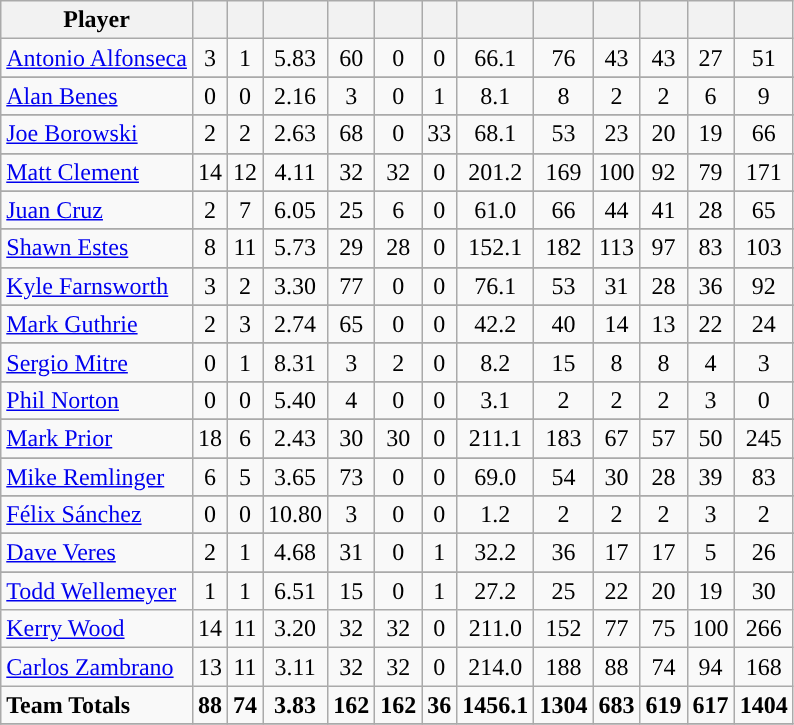<table class="wikitable sortable" style="text-align:center;">
<tr>
<th>Player</th>
<th></th>
<th></th>
<th></th>
<th></th>
<th></th>
<th></th>
<th></th>
<th></th>
<th></th>
<th></th>
<th></th>
<th></th>
</tr>
<tr>
<td align=left><a href='#'>Antonio Alfonseca</a></td>
<td>3</td>
<td>1</td>
<td>5.83</td>
<td>60</td>
<td>0</td>
<td>0</td>
<td>66.1</td>
<td>76</td>
<td>43</td>
<td>43</td>
<td>27</td>
<td>51</td>
</tr>
<tr>
</tr>
<tr>
<td align=left><a href='#'>Alan Benes</a></td>
<td>0</td>
<td>0</td>
<td>2.16</td>
<td>3</td>
<td>0</td>
<td>1</td>
<td>8.1</td>
<td>8</td>
<td>2</td>
<td>2</td>
<td>6</td>
<td>9</td>
</tr>
<tr>
</tr>
<tr>
<td align=left><a href='#'>Joe Borowski</a></td>
<td>2</td>
<td>2</td>
<td>2.63</td>
<td>68</td>
<td>0</td>
<td>33</td>
<td>68.1</td>
<td>53</td>
<td>23</td>
<td>20</td>
<td>19</td>
<td>66</td>
</tr>
<tr>
</tr>
<tr>
<td align=left><a href='#'>Matt Clement</a></td>
<td>14</td>
<td>12</td>
<td>4.11</td>
<td>32</td>
<td>32</td>
<td>0</td>
<td>201.2</td>
<td>169</td>
<td>100</td>
<td>92</td>
<td>79</td>
<td>171</td>
</tr>
<tr>
</tr>
<tr>
<td align=left><a href='#'>Juan Cruz</a></td>
<td>2</td>
<td>7</td>
<td>6.05</td>
<td>25</td>
<td>6</td>
<td>0</td>
<td>61.0</td>
<td>66</td>
<td>44</td>
<td>41</td>
<td>28</td>
<td>65</td>
</tr>
<tr>
</tr>
<tr>
<td align=left><a href='#'>Shawn Estes</a></td>
<td>8</td>
<td>11</td>
<td>5.73</td>
<td>29</td>
<td>28</td>
<td>0</td>
<td>152.1</td>
<td>182</td>
<td>113</td>
<td>97</td>
<td>83</td>
<td>103</td>
</tr>
<tr>
</tr>
<tr>
<td align=left><a href='#'>Kyle Farnsworth</a></td>
<td>3</td>
<td>2</td>
<td>3.30</td>
<td>77</td>
<td>0</td>
<td>0</td>
<td>76.1</td>
<td>53</td>
<td>31</td>
<td>28</td>
<td>36</td>
<td>92</td>
</tr>
<tr>
</tr>
<tr>
<td align=left><a href='#'>Mark Guthrie</a></td>
<td>2</td>
<td>3</td>
<td>2.74</td>
<td>65</td>
<td>0</td>
<td>0</td>
<td>42.2</td>
<td>40</td>
<td>14</td>
<td>13</td>
<td>22</td>
<td>24</td>
</tr>
<tr>
</tr>
<tr>
<td align=left><a href='#'>Sergio Mitre</a></td>
<td>0</td>
<td>1</td>
<td>8.31</td>
<td>3</td>
<td>2</td>
<td>0</td>
<td>8.2</td>
<td>15</td>
<td>8</td>
<td>8</td>
<td>4</td>
<td>3</td>
</tr>
<tr>
</tr>
<tr>
<td align=left><a href='#'>Phil Norton</a></td>
<td>0</td>
<td>0</td>
<td>5.40</td>
<td>4</td>
<td>0</td>
<td>0</td>
<td>3.1</td>
<td>2</td>
<td>2</td>
<td>2</td>
<td>3</td>
<td>0</td>
</tr>
<tr>
</tr>
<tr>
<td align=left><a href='#'>Mark Prior</a></td>
<td>18</td>
<td>6</td>
<td>2.43</td>
<td>30</td>
<td>30</td>
<td>0</td>
<td>211.1</td>
<td>183</td>
<td>67</td>
<td>57</td>
<td>50</td>
<td>245</td>
</tr>
<tr>
</tr>
<tr>
<td align=left><a href='#'>Mike Remlinger</a></td>
<td>6</td>
<td>5</td>
<td>3.65</td>
<td>73</td>
<td>0</td>
<td>0</td>
<td>69.0</td>
<td>54</td>
<td>30</td>
<td>28</td>
<td>39</td>
<td>83</td>
</tr>
<tr>
</tr>
<tr>
<td align=left><a href='#'>Félix Sánchez</a></td>
<td>0</td>
<td>0</td>
<td>10.80</td>
<td>3</td>
<td>0</td>
<td>0</td>
<td>1.2</td>
<td>2</td>
<td>2</td>
<td>2</td>
<td>3</td>
<td>2</td>
</tr>
<tr>
</tr>
<tr>
<td align=left><a href='#'>Dave Veres</a></td>
<td>2</td>
<td>1</td>
<td>4.68</td>
<td>31</td>
<td>0</td>
<td>1</td>
<td>32.2</td>
<td>36</td>
<td>17</td>
<td>17</td>
<td>5</td>
<td>26</td>
</tr>
<tr>
</tr>
<tr>
<td align=left><a href='#'>Todd Wellemeyer</a></td>
<td>1</td>
<td>1</td>
<td>6.51</td>
<td>15</td>
<td>0</td>
<td>1</td>
<td>27.2</td>
<td>25</td>
<td>22</td>
<td>20</td>
<td>19</td>
<td>30</td>
</tr>
<tr>
<td align=left><a href='#'>Kerry Wood</a></td>
<td>14</td>
<td>11</td>
<td>3.20</td>
<td>32</td>
<td>32</td>
<td>0</td>
<td>211.0</td>
<td>152</td>
<td>77</td>
<td>75</td>
<td>100</td>
<td>266</td>
</tr>
<tr>
<td align=left><a href='#'>Carlos Zambrano</a></td>
<td>13</td>
<td>11</td>
<td>3.11</td>
<td>32</td>
<td>32</td>
<td>0</td>
<td>214.0</td>
<td>188</td>
<td>88</td>
<td>74</td>
<td>94</td>
<td>168</td>
</tr>
<tr>
<td align=left><strong>Team Totals</strong></td>
<td><strong>88</strong></td>
<td><strong>74</strong></td>
<td><strong>3.83</strong></td>
<td><strong>162</strong></td>
<td><strong>162</strong></td>
<td><strong>36</strong></td>
<td><strong>1456.1</strong></td>
<td><strong>1304</strong></td>
<td><strong>683</strong></td>
<td><strong>619</strong></td>
<td><strong>617</strong></td>
<td><strong>1404</strong></td>
</tr>
<tr class=="sortbottom">
</tr>
</table>
